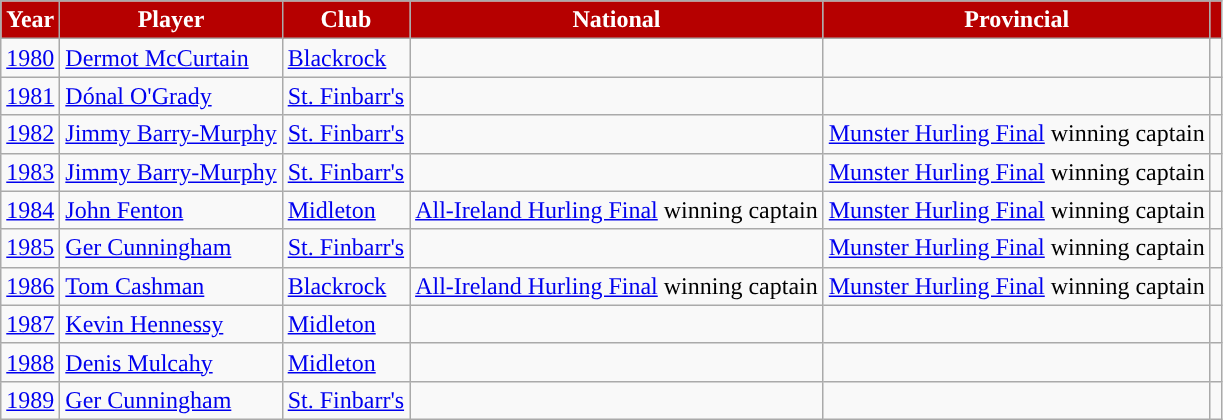<table class="wikitable">
<tr style="text-align:center;background:#B60000;color:white">
<td><strong>Year</strong></td>
<td><strong>Player</strong></td>
<td><strong>Club</strong></td>
<td><strong>National</strong></td>
<td><strong>Provincial</strong></td>
<td></td>
</tr>
<tr>
<td style="text-align:left;"><a href='#'>1980</a></td>
<td style="text-align:left;"><a href='#'>Dermot McCurtain</a></td>
<td style="text-align:left;"><a href='#'>Blackrock</a></td>
<td></td>
<td></td>
<td></td>
</tr>
<tr>
<td style="text-align:left;"><a href='#'>1981</a></td>
<td style="text-align:left;"><a href='#'>Dónal O'Grady</a></td>
<td style="text-align:left;"><a href='#'>St. Finbarr's</a></td>
<td></td>
<td></td>
<td></td>
</tr>
<tr>
<td style="text-align:left;"><a href='#'>1982</a></td>
<td style="text-align:left;"><a href='#'>Jimmy Barry-Murphy</a></td>
<td style="text-align:left;"><a href='#'>St. Finbarr's</a></td>
<td></td>
<td style="text-align:left;"><a href='#'>Munster Hurling Final</a> winning captain</td>
<td></td>
</tr>
<tr>
<td style="text-align:left;"><a href='#'>1983</a></td>
<td style="text-align:left;"><a href='#'>Jimmy Barry-Murphy</a></td>
<td style="text-align:left;"><a href='#'>St. Finbarr's</a></td>
<td></td>
<td style="text-align:left;"><a href='#'>Munster Hurling Final</a> winning captain</td>
<td></td>
</tr>
<tr>
<td style="text-align:left;"><a href='#'>1984</a></td>
<td style="text-align:left;"><a href='#'>John Fenton</a></td>
<td style="text-align:left;"><a href='#'>Midleton</a></td>
<td style="text-align:left;"><a href='#'>All-Ireland Hurling Final</a> winning captain</td>
<td style="text-align:left;"><a href='#'>Munster Hurling Final</a> winning captain</td>
<td></td>
</tr>
<tr>
<td style="text-align:left;"><a href='#'>1985</a></td>
<td style="text-align:left;"><a href='#'>Ger Cunningham</a></td>
<td style="text-align:left;"><a href='#'>St. Finbarr's</a></td>
<td></td>
<td style="text-align:left;"><a href='#'>Munster Hurling Final</a> winning captain</td>
<td></td>
</tr>
<tr>
<td style="text-align:left;"><a href='#'>1986</a></td>
<td style="text-align:left;"><a href='#'>Tom Cashman</a></td>
<td style="text-align:left;"><a href='#'>Blackrock</a></td>
<td style="text-align:left;"><a href='#'>All-Ireland Hurling Final</a> winning captain</td>
<td style="text-align:left;"><a href='#'>Munster Hurling Final</a> winning captain</td>
<td></td>
</tr>
<tr>
<td style="text-align:left;"><a href='#'>1987</a></td>
<td style="text-align:left;"><a href='#'>Kevin Hennessy</a></td>
<td style="text-align:left;"><a href='#'>Midleton</a></td>
<td></td>
<td></td>
<td></td>
</tr>
<tr>
<td style="text-align:left;"><a href='#'>1988</a></td>
<td style="text-align:left;"><a href='#'>Denis Mulcahy</a></td>
<td style="text-align:left;"><a href='#'>Midleton</a></td>
<td></td>
<td></td>
<td></td>
</tr>
<tr>
<td style="text-align:left;"><a href='#'>1989</a></td>
<td style="text-align:left;"><a href='#'>Ger Cunningham</a></td>
<td style="text-align:left;"><a href='#'>St. Finbarr's</a></td>
<td></td>
<td></td>
<td></td>
</tr>
</table>
